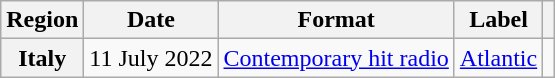<table class="wikitable plainrowheaders">
<tr>
<th scope="col">Region</th>
<th scope="col">Date</th>
<th scope="col">Format</th>
<th scope="col">Label</th>
<th scope="col"></th>
</tr>
<tr>
<th scope="row">Italy</th>
<td>11 July 2022</td>
<td><a href='#'>Contemporary hit radio</a></td>
<td><a href='#'>Atlantic</a></td>
<td></td>
</tr>
</table>
